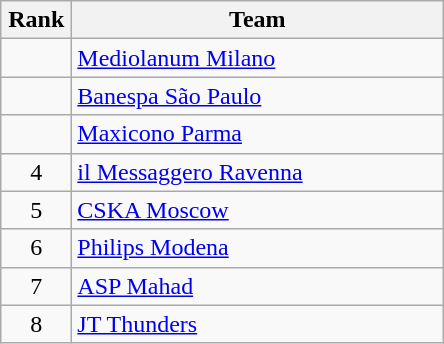<table class="wikitable" style="text-align:center;">
<tr>
<th width=40>Rank</th>
<th width=240>Team</th>
</tr>
<tr>
<td></td>
<td style="text-align:left;"> <a href='#'>Mediolanum Milano</a></td>
</tr>
<tr>
<td></td>
<td style="text-align:left;"> <a href='#'>Banespa São Paulo</a></td>
</tr>
<tr>
<td></td>
<td style="text-align:left;"> <a href='#'>Maxicono Parma</a></td>
</tr>
<tr>
<td>4</td>
<td style="text-align:left;"> <a href='#'>il Messaggero Ravenna</a></td>
</tr>
<tr>
<td>5</td>
<td style="text-align:left;"> <a href='#'>CSKA Moscow</a></td>
</tr>
<tr>
<td>6</td>
<td style="text-align:left;"> <a href='#'>Philips Modena</a></td>
</tr>
<tr>
<td>7</td>
<td style="text-align:left;"> <a href='#'>ASP Mahad</a></td>
</tr>
<tr>
<td>8</td>
<td style="text-align:left;"> <a href='#'>JT Thunders</a></td>
</tr>
</table>
